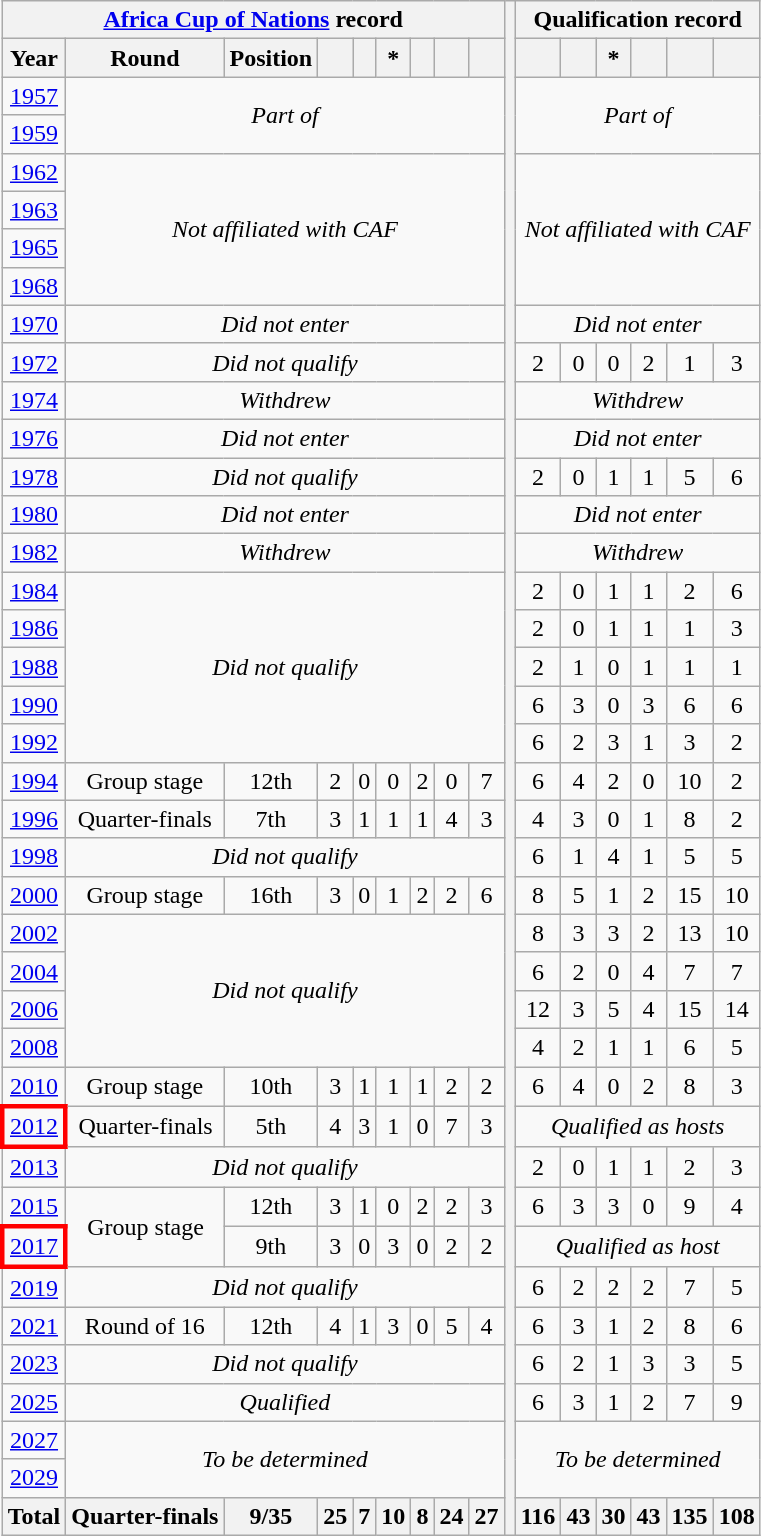<table class="wikitable" style="text-align: center;">
<tr>
<th colspan=9><a href='#'>Africa Cup of Nations</a> record</th>
<th rowspan="40"></th>
<th colspan=6>Qualification record</th>
</tr>
<tr>
<th>Year</th>
<th>Round</th>
<th>Position</th>
<th></th>
<th></th>
<th>*</th>
<th></th>
<th></th>
<th></th>
<th></th>
<th></th>
<th>*</th>
<th></th>
<th></th>
<th></th>
</tr>
<tr>
<td> <a href='#'>1957</a></td>
<td colspan=8 rowspan=2><em>Part of </em></td>
<td colspan=6 rowspan=2><em>Part of </em></td>
</tr>
<tr>
<td> <a href='#'>1959</a></td>
</tr>
<tr>
<td> <a href='#'>1962</a></td>
<td colspan=8 rowspan=4><em>Not affiliated with CAF</em></td>
<td colspan=8 rowspan=4><em>Not affiliated with CAF</em></td>
</tr>
<tr>
<td> <a href='#'>1963</a></td>
</tr>
<tr>
<td> <a href='#'>1965</a></td>
</tr>
<tr>
<td> <a href='#'>1968</a></td>
</tr>
<tr>
<td> <a href='#'>1970</a></td>
<td colspan=8><em>Did not enter</em></td>
<td colspan=6><em>Did not enter</em></td>
</tr>
<tr>
<td> <a href='#'>1972</a></td>
<td colspan=8><em>Did not qualify</em></td>
<td>2</td>
<td>0</td>
<td>0</td>
<td>2</td>
<td>1</td>
<td>3</td>
</tr>
<tr>
<td> <a href='#'>1974</a></td>
<td colspan=8><em>Withdrew</em></td>
<td colspan=6><em>Withdrew</em></td>
</tr>
<tr>
<td> <a href='#'>1976</a></td>
<td colspan=8><em>Did not enter</em></td>
<td colspan=6><em>Did not enter</em></td>
</tr>
<tr>
<td> <a href='#'>1978</a></td>
<td colspan=8><em>Did not qualify</em></td>
<td>2</td>
<td>0</td>
<td>1</td>
<td>1</td>
<td>5</td>
<td>6</td>
</tr>
<tr>
<td> <a href='#'>1980</a></td>
<td colspan=8><em>Did not enter</em></td>
<td colspan=6><em>Did not enter</em></td>
</tr>
<tr>
<td> <a href='#'>1982</a></td>
<td colspan=8><em>Withdrew</em></td>
<td colspan=6><em>Withdrew</em></td>
</tr>
<tr>
<td> <a href='#'>1984</a></td>
<td rowspan=5 colspan=8><em>Did not qualify</em></td>
<td>2</td>
<td>0</td>
<td>1</td>
<td>1</td>
<td>2</td>
<td>6</td>
</tr>
<tr>
<td> <a href='#'>1986</a></td>
<td>2</td>
<td>0</td>
<td>1</td>
<td>1</td>
<td>1</td>
<td>3</td>
</tr>
<tr>
<td> <a href='#'>1988</a></td>
<td>2</td>
<td>1</td>
<td>0</td>
<td>1</td>
<td>1</td>
<td>1</td>
</tr>
<tr>
<td> <a href='#'>1990</a></td>
<td>6</td>
<td>3</td>
<td>0</td>
<td>3</td>
<td>6</td>
<td>6</td>
</tr>
<tr>
<td> <a href='#'>1992</a></td>
<td>6</td>
<td>2</td>
<td>3</td>
<td>1</td>
<td>3</td>
<td>2</td>
</tr>
<tr>
<td> <a href='#'>1994</a></td>
<td>Group stage</td>
<td>12th</td>
<td>2</td>
<td>0</td>
<td>0</td>
<td>2</td>
<td>0</td>
<td>7</td>
<td>6</td>
<td>4</td>
<td>2</td>
<td>0</td>
<td>10</td>
<td>2</td>
</tr>
<tr>
<td> <a href='#'>1996</a></td>
<td>Quarter-finals</td>
<td>7th</td>
<td>3</td>
<td>1</td>
<td>1</td>
<td>1</td>
<td>4</td>
<td>3</td>
<td>4</td>
<td>3</td>
<td>0</td>
<td>1</td>
<td>8</td>
<td>2</td>
</tr>
<tr>
<td> <a href='#'>1998</a></td>
<td colspan=8><em>Did not qualify</em></td>
<td>6</td>
<td>1</td>
<td>4</td>
<td>1</td>
<td>5</td>
<td>5</td>
</tr>
<tr>
<td>  <a href='#'>2000</a></td>
<td>Group stage</td>
<td>16th</td>
<td>3</td>
<td>0</td>
<td>1</td>
<td>2</td>
<td>2</td>
<td>6</td>
<td>8</td>
<td>5</td>
<td>1</td>
<td>2</td>
<td>15</td>
<td>10</td>
</tr>
<tr>
<td> <a href='#'>2002</a></td>
<td rowspan=4 colspan=8><em>Did not qualify</em></td>
<td>8</td>
<td>3</td>
<td>3</td>
<td>2</td>
<td>13</td>
<td>10</td>
</tr>
<tr>
<td> <a href='#'>2004</a></td>
<td>6</td>
<td>2</td>
<td>0</td>
<td>4</td>
<td>7</td>
<td>7</td>
</tr>
<tr>
<td> <a href='#'>2006</a></td>
<td>12</td>
<td>3</td>
<td>5</td>
<td>4</td>
<td>15</td>
<td>14</td>
</tr>
<tr>
<td> <a href='#'>2008</a></td>
<td>4</td>
<td>2</td>
<td>1</td>
<td>1</td>
<td>6</td>
<td>5</td>
</tr>
<tr>
<td> <a href='#'>2010</a></td>
<td>Group stage</td>
<td>10th</td>
<td>3</td>
<td>1</td>
<td>1</td>
<td>1</td>
<td>2</td>
<td>2</td>
<td>6</td>
<td>4</td>
<td>0</td>
<td>2</td>
<td>8</td>
<td>3</td>
</tr>
<tr>
<td style="border: 3px solid red">  <a href='#'>2012</a></td>
<td>Quarter-finals</td>
<td>5th</td>
<td>4</td>
<td>3</td>
<td>1</td>
<td>0</td>
<td>7</td>
<td>3</td>
<td colspan=6><em>Qualified as hosts</em></td>
</tr>
<tr>
<td> <a href='#'>2013</a></td>
<td colspan=8><em>Did not qualify</em></td>
<td>2</td>
<td>0</td>
<td>1</td>
<td>1</td>
<td>2</td>
<td>3</td>
</tr>
<tr>
<td> <a href='#'>2015</a></td>
<td rowspan=2>Group stage</td>
<td>12th</td>
<td>3</td>
<td>1</td>
<td>0</td>
<td>2</td>
<td>2</td>
<td>3</td>
<td>6</td>
<td>3</td>
<td>3</td>
<td>0</td>
<td>9</td>
<td>4</td>
</tr>
<tr>
<td style="border: 3px solid red"> <a href='#'>2017</a></td>
<td>9th</td>
<td>3</td>
<td>0</td>
<td>3</td>
<td>0</td>
<td>2</td>
<td>2</td>
<td colspan=6><em>Qualified as host</em></td>
</tr>
<tr>
<td> <a href='#'>2019</a></td>
<td colspan=8><em>Did not qualify</em></td>
<td>6</td>
<td>2</td>
<td>2</td>
<td>2</td>
<td>7</td>
<td>5</td>
</tr>
<tr>
<td> <a href='#'>2021</a></td>
<td>Round of 16</td>
<td>12th</td>
<td>4</td>
<td>1</td>
<td>3</td>
<td>0</td>
<td>5</td>
<td>4</td>
<td>6</td>
<td>3</td>
<td>1</td>
<td>2</td>
<td>8</td>
<td>6</td>
</tr>
<tr>
<td> <a href='#'>2023</a></td>
<td colspan=8 rowspan=1><em>Did not qualify</em></td>
<td>6</td>
<td>2</td>
<td>1</td>
<td>3</td>
<td>3</td>
<td>5</td>
</tr>
<tr>
<td> <a href='#'>2025</a></td>
<td colspan=8 rowspan=1><em>Qualified</em></td>
<td>6</td>
<td>3</td>
<td>1</td>
<td>2</td>
<td>7</td>
<td>9</td>
</tr>
<tr>
<td>   <a href='#'>2027</a></td>
<td colspan="8" rowspan="2"><em> To be determined</em></td>
<td colspan="8" rowspan="2"><em> To be determined</em></td>
</tr>
<tr>
<td> <a href='#'>2029</a></td>
</tr>
<tr>
<th><strong>Total</strong></th>
<th><strong>Quarter-finals</strong></th>
<th><strong>9/35</strong></th>
<th><strong>25</strong></th>
<th><strong>7</strong></th>
<th><strong>10</strong></th>
<th><strong>8</strong></th>
<th><strong>24</strong></th>
<th><strong>27</strong></th>
<th>116</th>
<th>43</th>
<th>30</th>
<th>43</th>
<th>135</th>
<th>108</th>
</tr>
</table>
